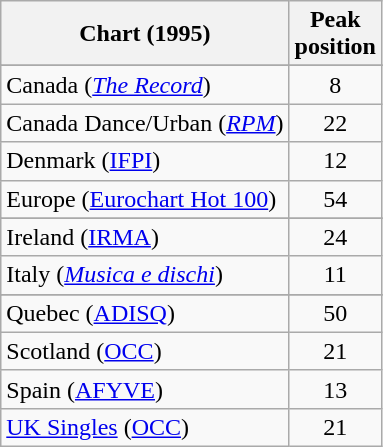<table class="wikitable sortable">
<tr>
<th>Chart (1995)</th>
<th>Peak<br>position</th>
</tr>
<tr>
</tr>
<tr>
</tr>
<tr>
<td>Canada (<em><a href='#'>The Record</a></em>)</td>
<td align="center">8</td>
</tr>
<tr>
<td>Canada Dance/Urban (<a href='#'><em>RPM</em></a>)</td>
<td align="center">22</td>
</tr>
<tr>
<td>Denmark (<a href='#'>IFPI</a>)</td>
<td align="center">12</td>
</tr>
<tr>
<td>Europe (<a href='#'>Eurochart Hot 100</a>)</td>
<td align="center">54</td>
</tr>
<tr>
</tr>
<tr>
<td>Ireland (<a href='#'>IRMA</a>)</td>
<td align="center">24</td>
</tr>
<tr>
<td>Italy (<em><a href='#'>Musica e dischi</a></em>)</td>
<td align="center">11</td>
</tr>
<tr>
</tr>
<tr>
</tr>
<tr>
<td>Quebec (<a href='#'>ADISQ</a>)</td>
<td align="center">50</td>
</tr>
<tr>
<td>Scotland (<a href='#'>OCC</a>)</td>
<td align="center">21</td>
</tr>
<tr>
<td>Spain (<a href='#'>AFYVE</a>)</td>
<td align="center">13</td>
</tr>
<tr>
<td><a href='#'>UK Singles</a> (<a href='#'>OCC</a>)</td>
<td align="center">21</td>
</tr>
</table>
